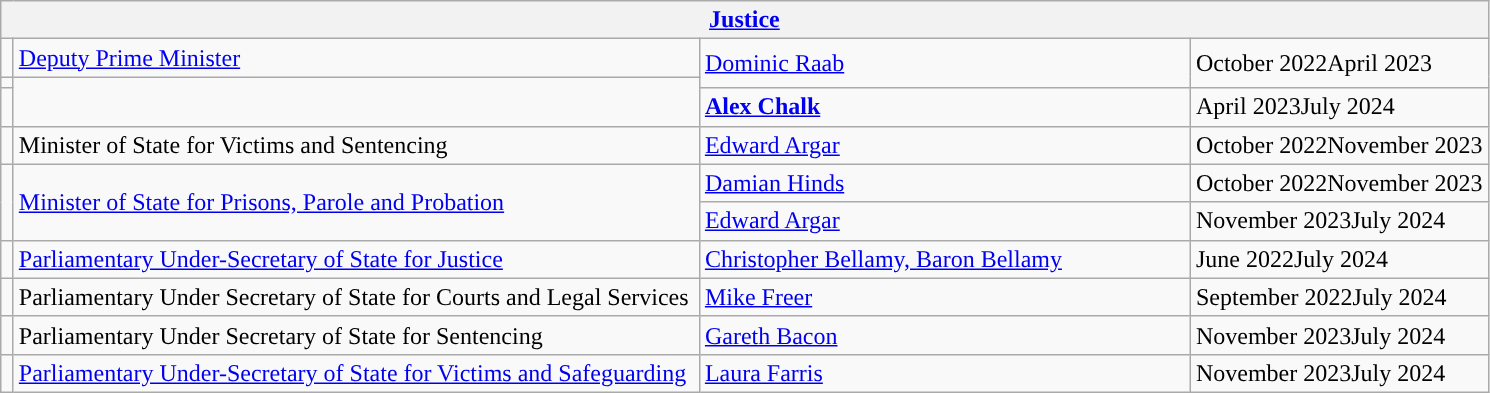<table class="wikitable">
<tr>
<th colspan="4"><a href='#'>Justice</a></th>
</tr>
<tr>
<td rowspan="1" style="width: 1px; background: "></td>
<td rowspan="1" style="width: 450px;"><a href='#'>Deputy Prime Minister</a></td>
<td rowspan="2"  style="width: 320px;"><a href='#'>Dominic Raab</a></td>
<td rowspan="2">October 2022April 2023</td>
</tr>
<tr>
<td style="width: 1px; background: "></td>
<td rowspan="2" style="width: 450px;"></td>
</tr>
<tr>
<td style="width: 1px; background: "></td>
<td><strong><a href='#'>Alex Chalk</a></strong></td>
<td>April 2023July 2024</td>
</tr>
<tr>
<td rowspan="1" style="width: 1px; background: "></td>
<td rowspan="1">Minister of State for Victims and Sentencing</td>
<td><a href='#'>Edward Argar</a></td>
<td>October 2022November 2023</td>
</tr>
<tr>
<td rowspan="2" style="width: 1px; background: "></td>
<td rowspan="2"><a href='#'>Minister of State for Prisons, Parole and Probation</a></td>
<td><a href='#'>Damian Hinds</a></td>
<td>October 2022November 2023</td>
</tr>
<tr>
<td><a href='#'>Edward Argar</a></td>
<td>November 2023July 2024</td>
</tr>
<tr>
<td rowspan="1" style="width: 1px; background: "></td>
<td rowspan="1"><a href='#'>Parliamentary Under-Secretary of State for Justice</a></td>
<td><a href='#'>Christopher Bellamy, Baron Bellamy</a> </td>
<td>June 2022July 2024</td>
</tr>
<tr>
<td rowspan="1" style="width: 1px; background: "></td>
<td>Parliamentary Under Secretary of State for Courts and Legal Services</td>
<td><a href='#'>Mike Freer</a></td>
<td>September 2022July 2024</td>
</tr>
<tr>
<td rowspan="1" style="width: 1px; background: "></td>
<td>Parliamentary Under Secretary of State for Sentencing</td>
<td><a href='#'>Gareth Bacon</a></td>
<td>November 2023July 2024</td>
</tr>
<tr>
<td rowspan="1" style="width: 1px; background: "></td>
<td><a href='#'>Parliamentary Under-Secretary of State for Victims and Safeguarding</a></td>
<td><a href='#'>Laura Farris</a> </td>
<td>November 2023July 2024</td>
</tr>
</table>
